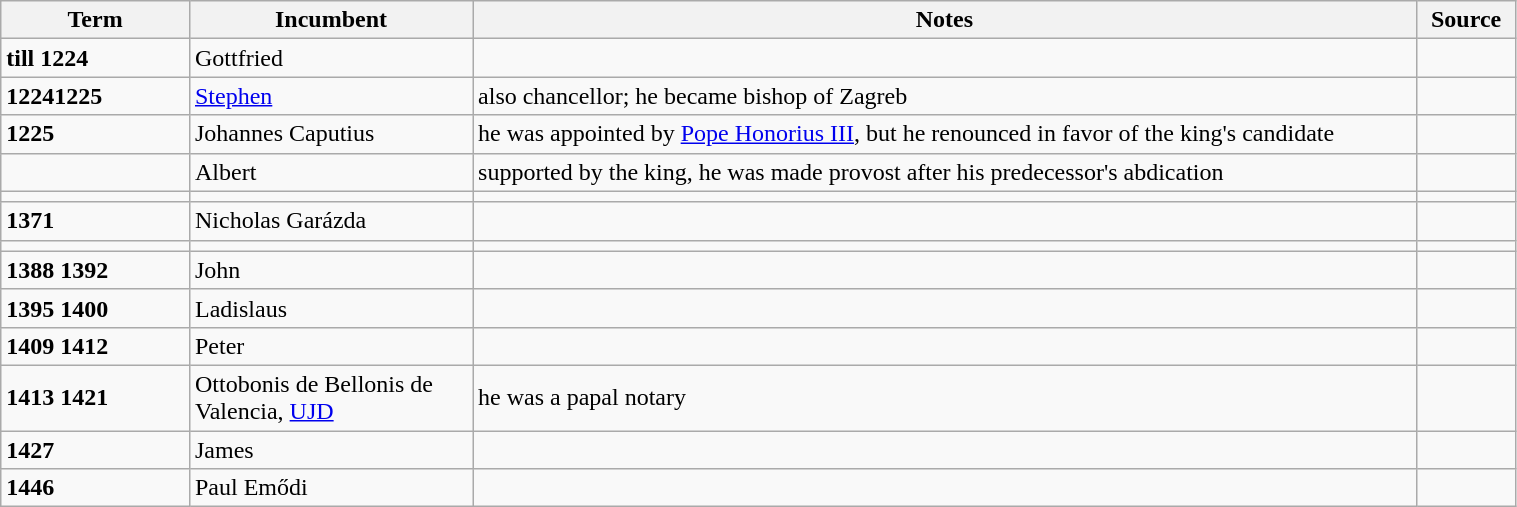<table class="wikitable" style="width: 80%">
<tr>
<th scope="col" width="10%">Term</th>
<th scope="col" width="15%">Incumbent</th>
<th scope="col" width="50%">Notes</th>
<th scope="col" width="5%">Source</th>
</tr>
<tr>
<td><strong>till 1224</strong></td>
<td>Gottfried</td>
<td></td>
<td></td>
</tr>
<tr>
<td><strong>12241225</strong></td>
<td><a href='#'>Stephen</a></td>
<td>also chancellor; he became bishop of Zagreb</td>
<td></td>
</tr>
<tr>
<td><strong>1225</strong></td>
<td>Johannes Caputius</td>
<td>he was appointed by <a href='#'>Pope Honorius III</a>, but he renounced in favor of the king's candidate</td>
<td></td>
</tr>
<tr>
<td></td>
<td>Albert</td>
<td>supported by the king, he was made provost after his predecessor's abdication</td>
<td></td>
</tr>
<tr>
<td></td>
<td></td>
<td></td>
<td></td>
</tr>
<tr>
<td><strong>1371</strong></td>
<td>Nicholas Garázda</td>
<td></td>
<td></td>
</tr>
<tr>
<td></td>
<td></td>
<td></td>
<td></td>
</tr>
<tr>
<td><strong> 1388 1392</strong></td>
<td>John</td>
<td></td>
<td></td>
</tr>
<tr>
<td><strong> 1395 1400</strong></td>
<td>Ladislaus</td>
<td></td>
<td></td>
</tr>
<tr>
<td><strong> 1409 1412</strong></td>
<td>Peter</td>
<td></td>
<td></td>
</tr>
<tr>
<td><strong> 1413 1421</strong></td>
<td>Ottobonis de Bellonis de Valencia, <a href='#'>UJD</a></td>
<td>he was a papal notary</td>
<td></td>
</tr>
<tr>
<td><strong> 1427</strong></td>
<td>James</td>
<td></td>
<td></td>
</tr>
<tr>
<td><strong> 1446</strong></td>
<td>Paul Emődi</td>
<td></td>
<td></td>
</tr>
</table>
